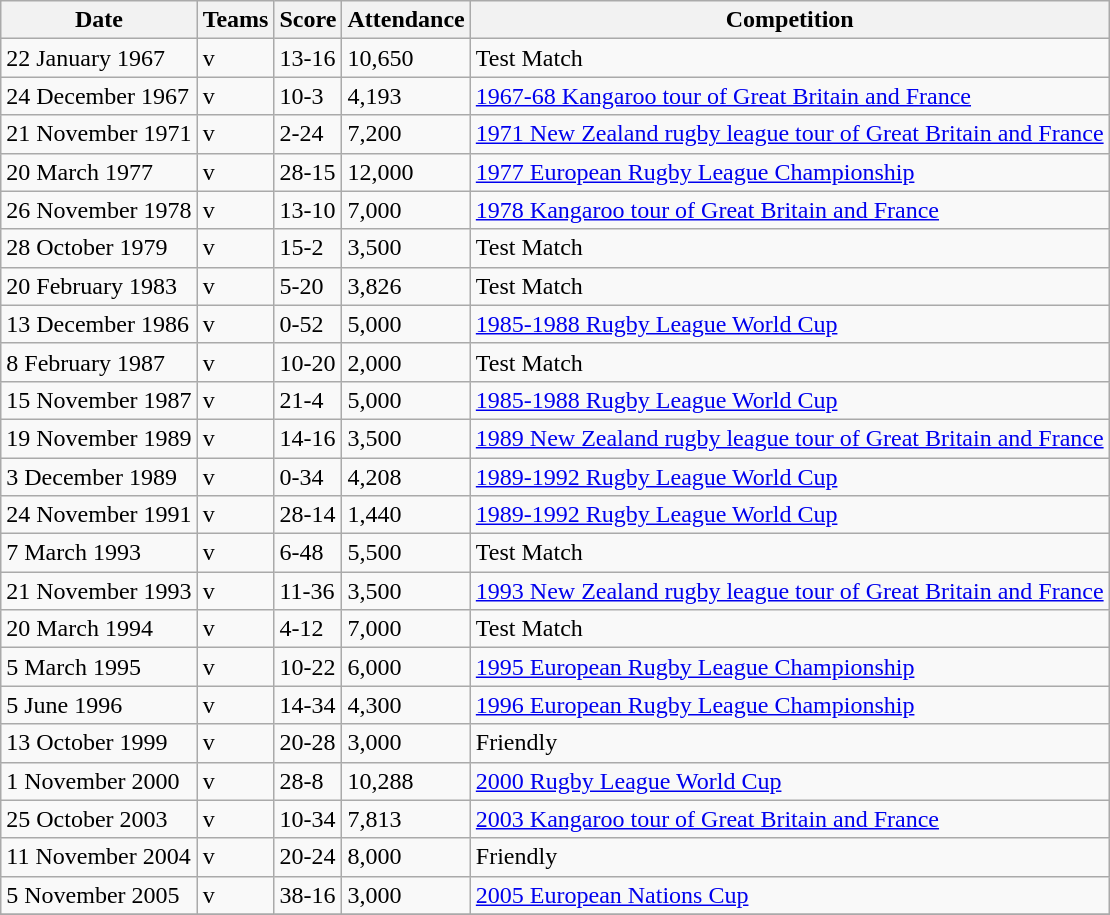<table class="wikitable">
<tr>
<th>Date</th>
<th>Teams</th>
<th>Score</th>
<th>Attendance</th>
<th>Competition</th>
</tr>
<tr>
<td>22 January 1967</td>
<td> v </td>
<td>13-16</td>
<td>10,650</td>
<td>Test Match</td>
</tr>
<tr>
<td>24 December 1967</td>
<td> v </td>
<td>10-3</td>
<td>4,193</td>
<td><a href='#'>1967-68 Kangaroo tour of Great Britain and France</a></td>
</tr>
<tr>
<td>21 November 1971</td>
<td> v </td>
<td>2-24</td>
<td>7,200</td>
<td><a href='#'>1971 New Zealand rugby league tour of Great Britain and France</a></td>
</tr>
<tr>
<td>20 March 1977</td>
<td> v </td>
<td>28-15</td>
<td>12,000</td>
<td><a href='#'>1977 European Rugby League Championship</a></td>
</tr>
<tr>
<td>26 November 1978</td>
<td> v </td>
<td>13-10</td>
<td>7,000</td>
<td><a href='#'>1978 Kangaroo tour of Great Britain and France</a></td>
</tr>
<tr>
<td>28 October 1979</td>
<td> v </td>
<td>15-2</td>
<td>3,500</td>
<td>Test Match</td>
</tr>
<tr>
<td>20 February 1983</td>
<td> v </td>
<td>5-20</td>
<td>3,826</td>
<td>Test Match</td>
</tr>
<tr>
<td>13 December 1986</td>
<td> v </td>
<td>0-52</td>
<td>5,000</td>
<td><a href='#'>1985-1988 Rugby League World Cup</a></td>
</tr>
<tr>
<td>8 February 1987</td>
<td> v </td>
<td>10-20</td>
<td>2,000</td>
<td>Test Match</td>
</tr>
<tr>
<td>15 November 1987</td>
<td> v </td>
<td>21-4</td>
<td>5,000</td>
<td><a href='#'>1985-1988 Rugby League World Cup</a></td>
</tr>
<tr>
<td>19 November 1989</td>
<td> v </td>
<td>14-16</td>
<td>3,500</td>
<td><a href='#'>1989 New Zealand rugby league tour of Great Britain and France</a></td>
</tr>
<tr>
<td>3 December 1989</td>
<td> v </td>
<td>0-34</td>
<td>4,208</td>
<td><a href='#'>1989-1992 Rugby League World Cup</a></td>
</tr>
<tr>
<td>24 November 1991</td>
<td> v </td>
<td>28-14</td>
<td>1,440</td>
<td><a href='#'>1989-1992 Rugby League World Cup</a></td>
</tr>
<tr>
<td>7 March 1993</td>
<td> v </td>
<td>6-48</td>
<td>5,500</td>
<td>Test Match</td>
</tr>
<tr>
<td>21 November 1993</td>
<td> v </td>
<td>11-36</td>
<td>3,500</td>
<td><a href='#'>1993 New Zealand rugby league tour of Great Britain and France</a></td>
</tr>
<tr>
<td>20 March 1994</td>
<td> v </td>
<td>4-12</td>
<td>7,000</td>
<td>Test Match</td>
</tr>
<tr>
<td>5 March 1995</td>
<td> v </td>
<td>10-22</td>
<td>6,000</td>
<td><a href='#'>1995 European Rugby League Championship</a></td>
</tr>
<tr>
<td>5 June 1996</td>
<td> v </td>
<td>14-34</td>
<td>4,300</td>
<td><a href='#'>1996 European Rugby League Championship</a></td>
</tr>
<tr>
<td>13 October 1999</td>
<td> v </td>
<td>20-28</td>
<td>3,000</td>
<td>Friendly</td>
</tr>
<tr>
<td>1 November 2000</td>
<td> v </td>
<td>28-8</td>
<td>10,288</td>
<td><a href='#'>2000 Rugby League World Cup</a></td>
</tr>
<tr>
<td>25 October 2003</td>
<td> v </td>
<td>10-34</td>
<td>7,813</td>
<td><a href='#'>2003 Kangaroo tour of Great Britain and France</a></td>
</tr>
<tr>
<td>11 November 2004</td>
<td> v </td>
<td>20-24</td>
<td>8,000</td>
<td>Friendly</td>
</tr>
<tr>
<td>5 November 2005</td>
<td> v </td>
<td>38-16</td>
<td>3,000</td>
<td><a href='#'>2005 European Nations Cup</a></td>
</tr>
<tr>
</tr>
</table>
